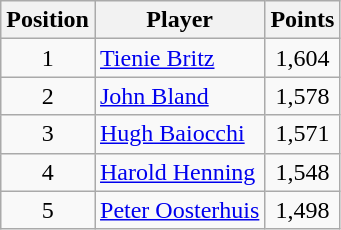<table class=wikitable>
<tr>
<th>Position</th>
<th>Player</th>
<th>Points</th>
</tr>
<tr>
<td align=center>1</td>
<td> <a href='#'>Tienie Britz</a></td>
<td align=center>1,604</td>
</tr>
<tr>
<td align=center>2</td>
<td> <a href='#'>John Bland</a></td>
<td align=center>1,578</td>
</tr>
<tr>
<td align=center>3</td>
<td> <a href='#'>Hugh Baiocchi</a></td>
<td align=center>1,571</td>
</tr>
<tr>
<td align=center>4</td>
<td> <a href='#'>Harold Henning</a></td>
<td align=center>1,548</td>
</tr>
<tr>
<td align=center>5</td>
<td> <a href='#'>Peter Oosterhuis</a></td>
<td align=center>1,498</td>
</tr>
</table>
